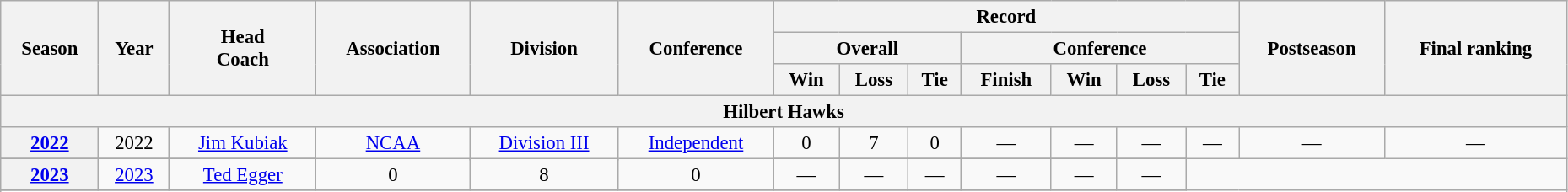<table class="wikitable" style="font-size: 95%; width:98%;text-align:center;">
<tr>
<th rowspan="3">Season</th>
<th rowspan="3">Year</th>
<th rowspan="3">Head<br>Coach</th>
<th rowspan="3">Association</th>
<th rowspan="3">Division</th>
<th rowspan="3">Conference</th>
<th colspan="7">Record</th>
<th rowspan="3">Postseason</th>
<th rowspan="3">Final ranking</th>
</tr>
<tr>
<th colspan="3">Overall</th>
<th colspan="4">Conference</th>
</tr>
<tr>
<th>Win</th>
<th>Loss</th>
<th>Tie</th>
<th>Finish</th>
<th>Win</th>
<th>Loss</th>
<th>Tie</th>
</tr>
<tr>
<th colspan=15 style=>Hilbert Hawks</th>
</tr>
<tr>
<th><a href='#'>2022</a></th>
<td>2022</td>
<td rowspan=1><a href='#'>Jim Kubiak</a></td>
<td rowspan=2><a href='#'>NCAA</a></td>
<td rowspan=2><a href='#'>Division III</a></td>
<td rowspan=2><a href='#'>Independent</a></td>
<td>0</td>
<td>7</td>
<td>0</td>
<td>—</td>
<td>—</td>
<td>—</td>
<td>—</td>
<td>—</td>
<td>—</td>
</tr>
<tr>
</tr>
<tr>
<th><a href='#'>2023</a></th>
<td><a href='#'>2023</a></td>
<td rowspan=1><a href='#'>Ted Egger</a></td>
<td>0</td>
<td>8</td>
<td>0</td>
<td>—</td>
<td>—</td>
<td>—</td>
<td>—</td>
<td>—</td>
<td>—</td>
</tr>
<tr>
</tr>
<tr>
</tr>
</table>
